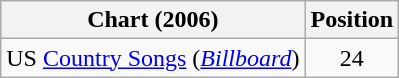<table class="wikitable sortable">
<tr>
<th scope="col">Chart (2006)</th>
<th scope="col">Position</th>
</tr>
<tr>
<td>US <a href='#'>Country Songs</a> (<em><a href='#'>Billboard</a></em>)</td>
<td align="center">24</td>
</tr>
</table>
